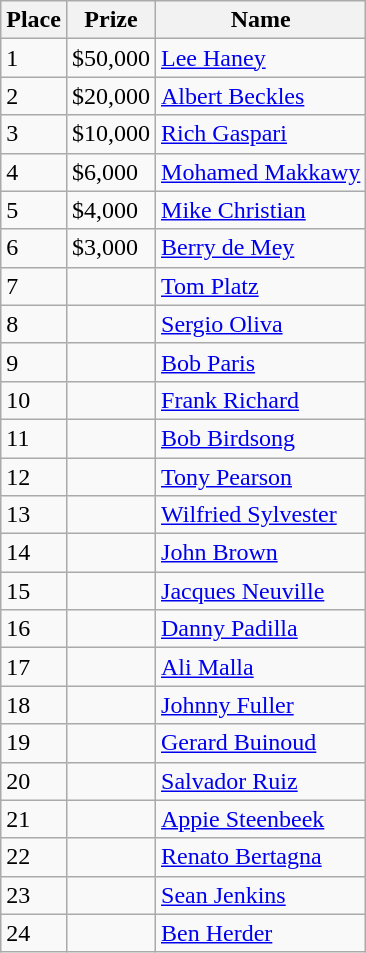<table class="wikitable">
<tr>
<th>Place</th>
<th>Prize</th>
<th>Name</th>
</tr>
<tr>
<td>1</td>
<td>$50,000</td>
<td> <a href='#'>Lee Haney</a></td>
</tr>
<tr>
<td>2</td>
<td>$20,000</td>
<td> <a href='#'>Albert Beckles</a></td>
</tr>
<tr>
<td>3</td>
<td>$10,000</td>
<td> <a href='#'>Rich Gaspari</a></td>
</tr>
<tr>
<td>4</td>
<td>$6,000</td>
<td> <a href='#'>Mohamed Makkawy</a></td>
</tr>
<tr>
<td>5</td>
<td>$4,000</td>
<td> <a href='#'>Mike Christian</a></td>
</tr>
<tr>
<td>6</td>
<td>$3,000</td>
<td> <a href='#'>Berry de Mey</a></td>
</tr>
<tr>
<td>7</td>
<td></td>
<td> <a href='#'>Tom Platz</a></td>
</tr>
<tr>
<td>8</td>
<td></td>
<td> <a href='#'>Sergio Oliva</a></td>
</tr>
<tr>
<td>9</td>
<td></td>
<td> <a href='#'>Bob Paris</a></td>
</tr>
<tr>
<td>10</td>
<td></td>
<td> <a href='#'>Frank Richard</a></td>
</tr>
<tr>
<td>11</td>
<td></td>
<td> <a href='#'>Bob Birdsong</a></td>
</tr>
<tr>
<td>12</td>
<td></td>
<td> <a href='#'>Tony Pearson</a></td>
</tr>
<tr>
<td>13</td>
<td></td>
<td> <a href='#'>Wilfried Sylvester</a></td>
</tr>
<tr>
<td>14</td>
<td></td>
<td> <a href='#'>John Brown</a></td>
</tr>
<tr>
<td>15</td>
<td></td>
<td> <a href='#'>Jacques Neuville</a></td>
</tr>
<tr>
<td>16</td>
<td></td>
<td> <a href='#'>Danny Padilla</a></td>
</tr>
<tr>
<td>17</td>
<td></td>
<td> <a href='#'>Ali Malla</a></td>
</tr>
<tr>
<td>18</td>
<td></td>
<td> <a href='#'>Johnny Fuller</a></td>
</tr>
<tr>
<td>19</td>
<td></td>
<td> <a href='#'>Gerard Buinoud</a></td>
</tr>
<tr>
<td>20</td>
<td></td>
<td> <a href='#'>Salvador Ruiz</a></td>
</tr>
<tr>
<td>21</td>
<td></td>
<td> <a href='#'>Appie Steenbeek</a></td>
</tr>
<tr>
<td>22</td>
<td></td>
<td> <a href='#'>Renato Bertagna</a></td>
</tr>
<tr>
<td>23</td>
<td></td>
<td> <a href='#'>Sean Jenkins</a></td>
</tr>
<tr>
<td>24</td>
<td></td>
<td> <a href='#'>Ben Herder</a></td>
</tr>
</table>
